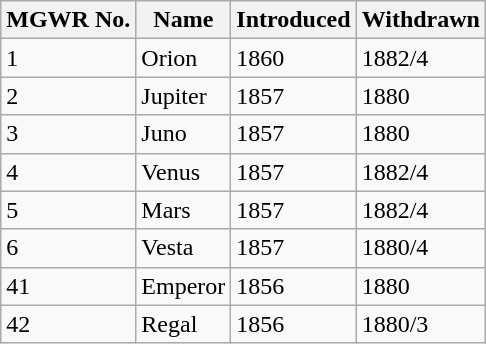<table class="wikitable">
<tr>
<th>MGWR No.</th>
<th>Name</th>
<th>Introduced</th>
<th>Withdrawn</th>
</tr>
<tr>
<td>1</td>
<td>Orion</td>
<td>1860</td>
<td>1882/4</td>
</tr>
<tr>
<td>2</td>
<td>Jupiter</td>
<td>1857</td>
<td>1880</td>
</tr>
<tr>
<td>3</td>
<td>Juno</td>
<td>1857</td>
<td>1880</td>
</tr>
<tr>
<td>4</td>
<td>Venus</td>
<td>1857</td>
<td>1882/4</td>
</tr>
<tr>
<td>5</td>
<td>Mars</td>
<td>1857</td>
<td>1882/4</td>
</tr>
<tr>
<td>6</td>
<td>Vesta</td>
<td>1857</td>
<td>1880/4</td>
</tr>
<tr>
<td>41</td>
<td>Emperor</td>
<td>1856</td>
<td>1880</td>
</tr>
<tr>
<td>42</td>
<td>Regal</td>
<td>1856</td>
<td>1880/3</td>
</tr>
</table>
